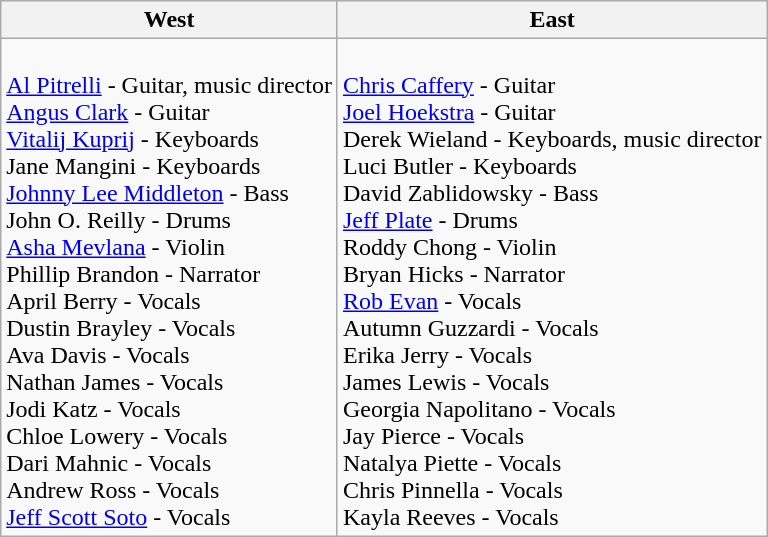<table class="wikitable">
<tr>
<th>West</th>
<th>East</th>
</tr>
<tr>
<td><br><a href='#'>Al Pitrelli</a> - Guitar, music director<br>
<a href='#'>Angus Clark</a> - Guitar<br>
<a href='#'>Vitalij Kuprij</a> - Keyboards<br>
Jane Mangini - Keyboards<br>
<a href='#'>Johnny Lee Middleton</a> - Bass<br>
John O. Reilly - Drums<br>
<a href='#'>Asha Mevlana</a> - Violin<br>
Phillip Brandon - Narrator<br>
April Berry - Vocals<br>
Dustin Brayley - Vocals<br>
Ava Davis - Vocals<br>
Nathan James - Vocals<br>
Jodi Katz - Vocals<br>
Chloe Lowery - Vocals<br>
Dari Mahnic - Vocals<br>
Andrew Ross - Vocals<br>
<a href='#'>Jeff Scott Soto</a> - Vocals<br></td>
<td><br><a href='#'>Chris Caffery</a> - Guitar<br>
<a href='#'>Joel Hoekstra</a> - Guitar<br>
Derek Wieland - Keyboards, music director<br>
Luci Butler - Keyboards<br>
David Zablidowsky - Bass<br>
<a href='#'>Jeff Plate</a> - Drums<br>
Roddy Chong - Violin<br>
Bryan Hicks - Narrator<br>
<a href='#'>Rob Evan</a> - Vocals<br>
Autumn Guzzardi - Vocals<br>
Erika Jerry - Vocals<br>
James Lewis - Vocals<br>
Georgia Napolitano - Vocals<br>
Jay Pierce - Vocals<br>
Natalya Piette - Vocals<br>
Chris Pinnella - Vocals<br>
Kayla Reeves - Vocals<br></td>
</tr>
</table>
